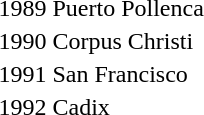<table>
<tr>
<td>1989 Puerto Pollenca</td>
<td></td>
<td></td>
<td></td>
</tr>
<tr>
<td>1990 Corpus Christi</td>
<td></td>
<td></td>
<td></td>
</tr>
<tr>
<td>1991 San Francisco</td>
<td></td>
<td></td>
<td></td>
</tr>
<tr>
<td>1992 Cadix</td>
<td></td>
<td></td>
<td></td>
</tr>
</table>
